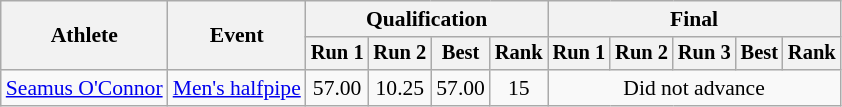<table class="wikitable" style="font-size:90%">
<tr>
<th rowspan="2">Athlete</th>
<th rowspan="2">Event</th>
<th colspan="4">Qualification</th>
<th colspan="5">Final</th>
</tr>
<tr style="font-size:95%">
<th>Run 1</th>
<th>Run 2</th>
<th>Best</th>
<th>Rank</th>
<th>Run 1</th>
<th>Run 2</th>
<th>Run 3</th>
<th>Best</th>
<th>Rank</th>
</tr>
<tr align=center>
<td align=left><a href='#'>Seamus O'Connor</a></td>
<td align=left><a href='#'>Men's halfpipe</a></td>
<td>57.00</td>
<td>10.25</td>
<td>57.00</td>
<td>15</td>
<td colspan=5>Did not advance</td>
</tr>
</table>
